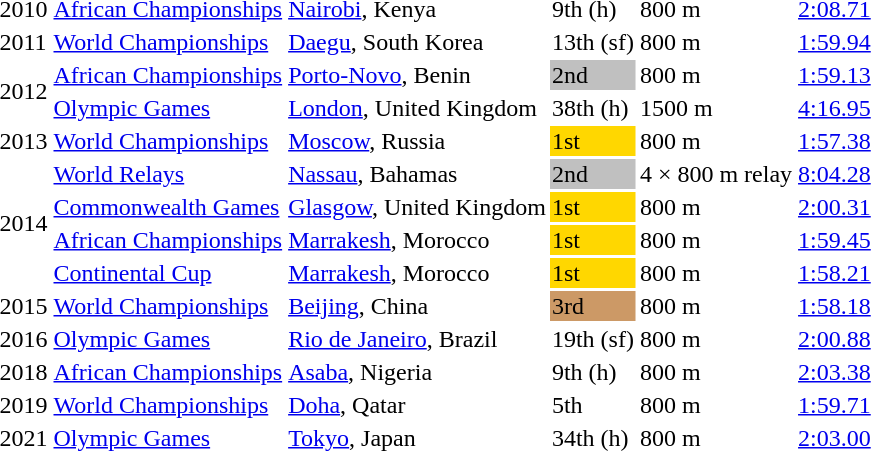<table>
<tr>
<td>2010</td>
<td><a href='#'>African Championships</a></td>
<td><a href='#'>Nairobi</a>, Kenya</td>
<td>9th (h)</td>
<td>800 m</td>
<td><a href='#'>2:08.71</a></td>
</tr>
<tr>
<td>2011</td>
<td><a href='#'>World Championships</a></td>
<td><a href='#'>Daegu</a>, South Korea</td>
<td>13th (sf)</td>
<td>800 m</td>
<td><a href='#'>1:59.94</a></td>
</tr>
<tr>
<td rowspan=2>2012</td>
<td><a href='#'>African Championships</a></td>
<td><a href='#'>Porto-Novo</a>, Benin</td>
<td bgcolor=silver>2nd</td>
<td>800 m</td>
<td><a href='#'>1:59.13</a></td>
</tr>
<tr>
<td><a href='#'>Olympic Games</a></td>
<td><a href='#'>London</a>, United Kingdom</td>
<td>38th (h)</td>
<td>1500 m</td>
<td><a href='#'>4:16.95</a></td>
</tr>
<tr>
<td>2013</td>
<td><a href='#'>World Championships</a></td>
<td><a href='#'>Moscow</a>, Russia</td>
<td bgcolor=gold>1st</td>
<td>800 m</td>
<td><a href='#'>1:57.38</a></td>
</tr>
<tr>
<td rowspan=4>2014</td>
<td><a href='#'>World Relays</a></td>
<td><a href='#'>Nassau</a>, Bahamas</td>
<td bgcolor=silver>2nd</td>
<td>4 × 800 m relay</td>
<td><a href='#'>8:04.28</a></td>
</tr>
<tr>
<td><a href='#'>Commonwealth Games</a></td>
<td><a href='#'>Glasgow</a>, United Kingdom</td>
<td bgcolor=gold>1st</td>
<td>800 m</td>
<td><a href='#'>2:00.31</a></td>
</tr>
<tr>
<td><a href='#'>African Championships</a></td>
<td><a href='#'>Marrakesh</a>, Morocco</td>
<td bgcolor=gold>1st</td>
<td>800 m</td>
<td><a href='#'>1:59.45</a></td>
</tr>
<tr>
<td><a href='#'>Continental Cup</a></td>
<td><a href='#'>Marrakesh</a>, Morocco</td>
<td bgcolor=gold>1st</td>
<td>800 m</td>
<td><a href='#'>1:58.21</a></td>
</tr>
<tr>
<td>2015</td>
<td><a href='#'>World Championships</a></td>
<td><a href='#'>Beijing</a>, China</td>
<td bgcolor=cc9966>3rd</td>
<td>800 m</td>
<td><a href='#'>1:58.18</a></td>
</tr>
<tr>
<td>2016</td>
<td><a href='#'>Olympic Games</a></td>
<td><a href='#'>Rio de Janeiro</a>, Brazil</td>
<td>19th (sf)</td>
<td>800 m</td>
<td><a href='#'>2:00.88</a></td>
</tr>
<tr>
<td>2018</td>
<td><a href='#'>African Championships</a></td>
<td><a href='#'>Asaba</a>, Nigeria</td>
<td>9th (h)</td>
<td>800 m</td>
<td><a href='#'>2:03.38</a></td>
</tr>
<tr>
<td>2019</td>
<td><a href='#'>World Championships</a></td>
<td><a href='#'>Doha</a>, Qatar</td>
<td>5th</td>
<td>800 m</td>
<td><a href='#'>1:59.71</a></td>
</tr>
<tr>
<td>2021</td>
<td><a href='#'>Olympic Games</a></td>
<td><a href='#'>Tokyo</a>, Japan</td>
<td>34th (h)</td>
<td>800 m</td>
<td><a href='#'>2:03.00</a></td>
</tr>
</table>
